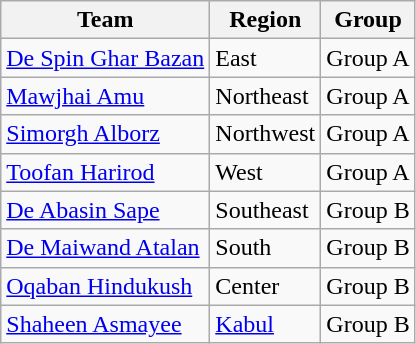<table class="wikitable sortable" style="text-align: left;">
<tr>
<th>Team</th>
<th>Region</th>
<th>Group</th>
</tr>
<tr>
<td><a href='#'>De Spin Ghar Bazan</a></td>
<td>East</td>
<td>Group A</td>
</tr>
<tr>
<td><a href='#'>Mawjhai Amu</a></td>
<td>Northeast</td>
<td>Group A</td>
</tr>
<tr>
<td><a href='#'>Simorgh Alborz</a></td>
<td>Northwest</td>
<td>Group A</td>
</tr>
<tr>
<td><a href='#'>Toofan Harirod</a></td>
<td>West</td>
<td>Group A</td>
</tr>
<tr>
<td><a href='#'>De Abasin Sape</a></td>
<td>Southeast</td>
<td>Group B</td>
</tr>
<tr>
<td><a href='#'>De Maiwand Atalan</a></td>
<td>South</td>
<td>Group B</td>
</tr>
<tr>
<td><a href='#'>Oqaban Hindukush</a></td>
<td>Center</td>
<td>Group B</td>
</tr>
<tr>
<td><a href='#'>Shaheen Asmayee</a></td>
<td><a href='#'>Kabul</a></td>
<td>Group B</td>
</tr>
</table>
